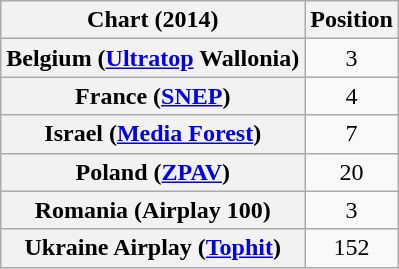<table class="wikitable sortable plainrowheaders" style="text-align:center">
<tr>
<th scope="col">Chart (2014)</th>
<th scope="col">Position</th>
</tr>
<tr>
<th scope="row">Belgium (<a href='#'>Ultratop</a> Wallonia)</th>
<td>3</td>
</tr>
<tr>
<th scope="row">France (<a href='#'>SNEP</a>)</th>
<td>4</td>
</tr>
<tr>
<th scope="row">Israel (<a href='#'>Media Forest</a>)</th>
<td>7</td>
</tr>
<tr>
<th scope="row">Poland (<a href='#'>ZPAV</a>)</th>
<td>20</td>
</tr>
<tr>
<th scope="row">Romania (Airplay 100)</th>
<td>3</td>
</tr>
<tr>
<th scope="row">Ukraine Airplay (<a href='#'>Tophit</a>)</th>
<td style="text-align:center;">152</td>
</tr>
</table>
